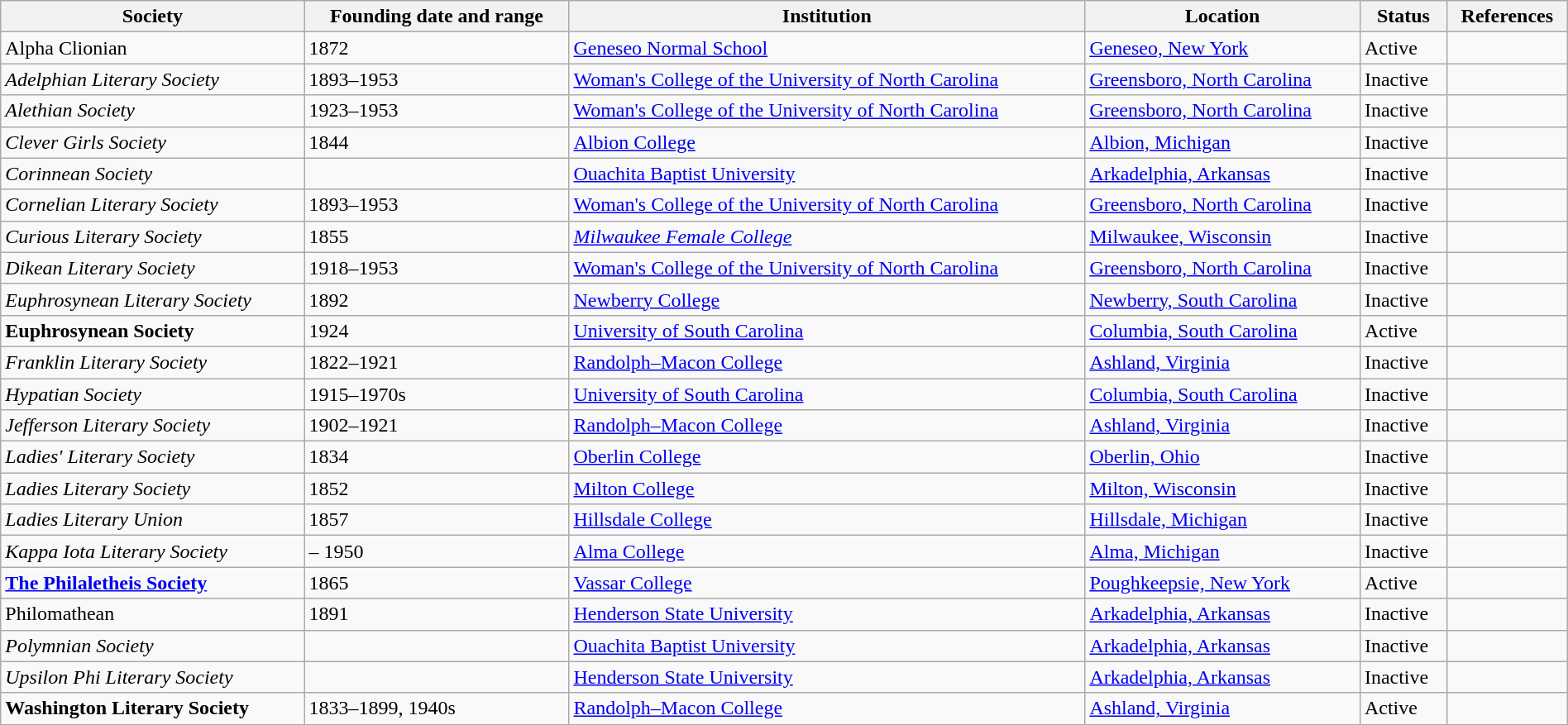<table class="sortable wikitable" style="width:100%;">
<tr>
<th>Society</th>
<th>Founding date and range</th>
<th>Institution</th>
<th>Location</th>
<th>Status</th>
<th>References</th>
</tr>
<tr>
<td>Alpha Clionian</td>
<td>1872</td>
<td><a href='#'>Geneseo Normal School</a></td>
<td><a href='#'>Geneseo, New York</a></td>
<td>Active</td>
<td></td>
</tr>
<tr>
<td><em>Adelphian Literary Society</em></td>
<td>1893–1953</td>
<td><a href='#'>Woman's College of the University of North Carolina</a></td>
<td><a href='#'>Greensboro, North Carolina</a></td>
<td>Inactive</td>
<td></td>
</tr>
<tr>
<td><em>Alethian Society</em></td>
<td>1923–1953</td>
<td><a href='#'>Woman's College of the University of North Carolina</a></td>
<td><a href='#'>Greensboro, North Carolina</a></td>
<td>Inactive</td>
<td></td>
</tr>
<tr>
<td><em>Clever Girls Society</em></td>
<td>1844</td>
<td><a href='#'>Albion College</a></td>
<td><a href='#'>Albion, Michigan</a></td>
<td>Inactive</td>
<td></td>
</tr>
<tr>
<td><em>Corinnean Society</em></td>
<td></td>
<td><a href='#'>Ouachita Baptist University</a></td>
<td><a href='#'>Arkadelphia, Arkansas</a></td>
<td>Inactive</td>
<td></td>
</tr>
<tr>
<td><em>Cornelian Literary Society</em></td>
<td>1893–1953</td>
<td><a href='#'>Woman's College of the University of North Carolina</a></td>
<td><a href='#'>Greensboro, North Carolina</a></td>
<td>Inactive</td>
<td></td>
</tr>
<tr>
<td><em>Curious Literary Society</em></td>
<td>1855</td>
<td><em><a href='#'>Milwaukee Female College</a></em></td>
<td><a href='#'>Milwaukee, Wisconsin</a></td>
<td>Inactive</td>
<td></td>
</tr>
<tr>
<td><em>Dikean Literary Society</em></td>
<td>1918–1953</td>
<td><a href='#'>Woman's College of the University of North Carolina</a></td>
<td><a href='#'>Greensboro, North Carolina</a></td>
<td>Inactive</td>
<td></td>
</tr>
<tr>
<td><em>Euphrosynean Literary Society</em></td>
<td>1892</td>
<td><a href='#'>Newberry College</a></td>
<td><a href='#'>Newberry, South Carolina</a></td>
<td>Inactive</td>
<td></td>
</tr>
<tr>
<td><strong>Euphrosynean Society</strong></td>
<td>1924</td>
<td><a href='#'>University of South Carolina</a></td>
<td><a href='#'>Columbia, South Carolina</a></td>
<td>Active</td>
<td></td>
</tr>
<tr>
<td><em>Franklin Literary Society</em></td>
<td>1822–1921</td>
<td><a href='#'>Randolph–Macon College</a></td>
<td><a href='#'>Ashland, Virginia</a></td>
<td>Inactive</td>
<td></td>
</tr>
<tr>
<td><em>Hypatian Society</em></td>
<td>1915–1970s</td>
<td><a href='#'>University of South Carolina</a></td>
<td><a href='#'>Columbia, South Carolina</a></td>
<td>Inactive</td>
<td></td>
</tr>
<tr>
<td><em>Jefferson Literary Society</em></td>
<td>1902–1921</td>
<td><a href='#'>Randolph–Macon College</a></td>
<td><a href='#'>Ashland, Virginia</a></td>
<td>Inactive</td>
<td></td>
</tr>
<tr>
<td><em>Ladies' Literary Society</em></td>
<td>1834</td>
<td><a href='#'>Oberlin College</a></td>
<td><a href='#'>Oberlin, Ohio</a></td>
<td>Inactive</td>
<td></td>
</tr>
<tr>
<td><em>Ladies Literary Society</em></td>
<td>1852</td>
<td><a href='#'>Milton College</a></td>
<td><a href='#'>Milton, Wisconsin</a></td>
<td>Inactive</td>
<td></td>
</tr>
<tr>
<td><em>Ladies Literary Union</em></td>
<td>1857</td>
<td><a href='#'>Hillsdale College</a></td>
<td><a href='#'>Hillsdale, Michigan</a></td>
<td>Inactive</td>
<td></td>
</tr>
<tr>
<td><em>Kappa Iota Literary Society</em></td>
<td> – 1950</td>
<td><a href='#'>Alma College</a></td>
<td><a href='#'>Alma, Michigan</a></td>
<td>Inactive</td>
<td></td>
</tr>
<tr>
<td><strong><a href='#'>The Philaletheis Society</a></strong></td>
<td>1865</td>
<td><a href='#'>Vassar College</a></td>
<td><a href='#'>Poughkeepsie, New York</a></td>
<td>Active</td>
<td></td>
</tr>
<tr>
<td>Philomathean</td>
<td>1891</td>
<td><a href='#'>Henderson State University</a></td>
<td><a href='#'>Arkadelphia, Arkansas</a></td>
<td>Inactive</td>
<td></td>
</tr>
<tr>
<td><em>Polymnian Society</em></td>
<td></td>
<td><a href='#'>Ouachita Baptist University</a></td>
<td><a href='#'>Arkadelphia, Arkansas</a></td>
<td>Inactive</td>
<td></td>
</tr>
<tr>
<td><em>Upsilon Phi Literary Society</em></td>
<td></td>
<td><a href='#'>Henderson State University</a></td>
<td><a href='#'>Arkadelphia, Arkansas</a></td>
<td>Inactive</td>
<td></td>
</tr>
<tr>
<td><strong>Washington Literary Society</strong></td>
<td>1833–1899, 1940s</td>
<td><a href='#'>Randolph–Macon College</a></td>
<td><a href='#'>Ashland, Virginia</a></td>
<td>Active</td>
<td></td>
</tr>
</table>
